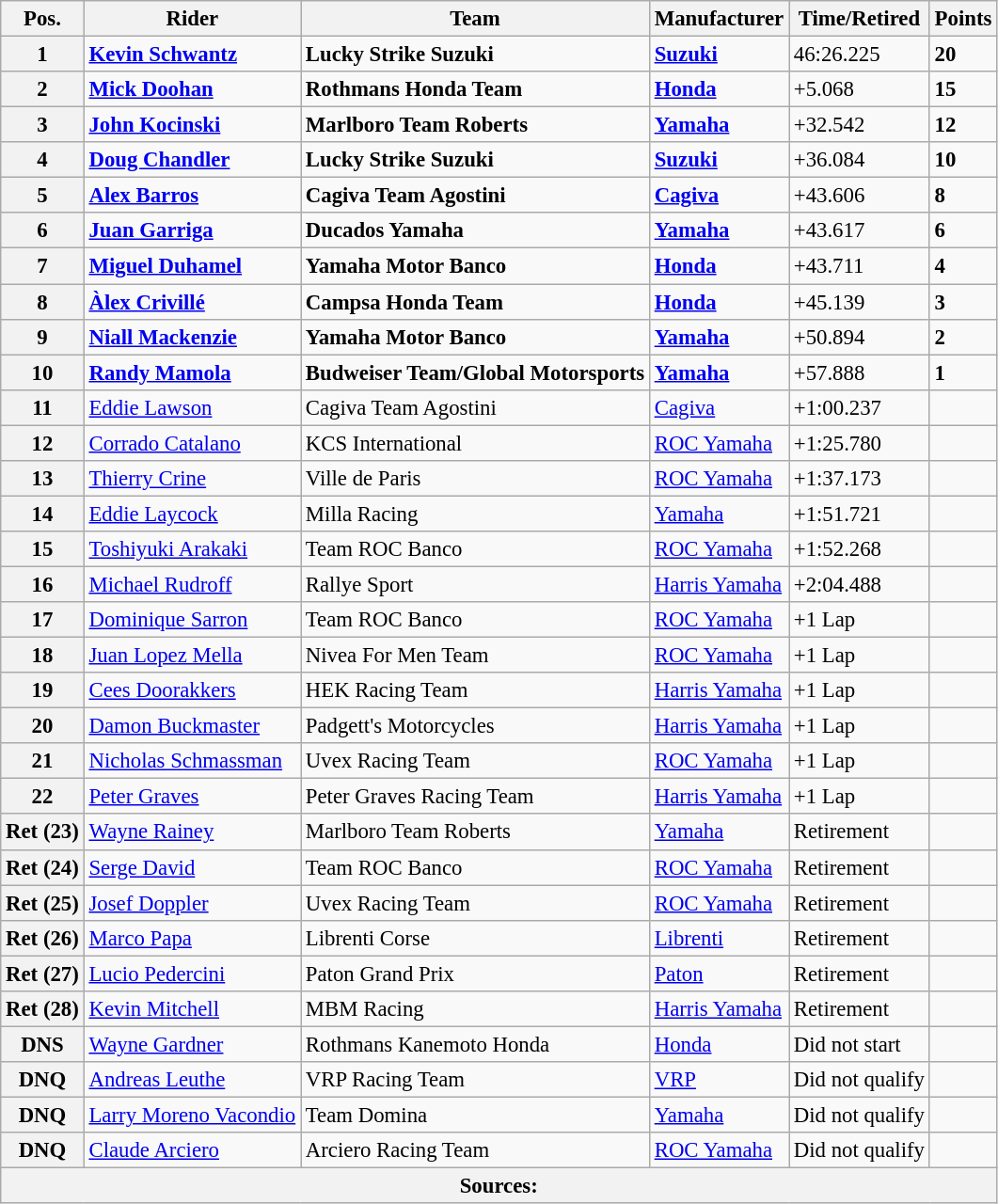<table class="wikitable" style="font-size: 95%;">
<tr>
<th>Pos.</th>
<th>Rider</th>
<th>Team</th>
<th>Manufacturer</th>
<th>Time/Retired</th>
<th>Points</th>
</tr>
<tr>
<th>1</th>
<td> <strong><a href='#'>Kevin Schwantz</a></strong></td>
<td><strong>Lucky Strike Suzuki</strong></td>
<td><strong><a href='#'>Suzuki</a></strong></td>
<td>46:26.225</td>
<td><strong>20</strong></td>
</tr>
<tr>
<th>2</th>
<td> <strong><a href='#'>Mick Doohan</a></strong></td>
<td><strong>Rothmans Honda Team</strong></td>
<td><strong><a href='#'>Honda</a></strong></td>
<td>+5.068</td>
<td><strong>15</strong></td>
</tr>
<tr>
<th>3</th>
<td> <strong><a href='#'>John Kocinski</a></strong></td>
<td><strong>Marlboro Team Roberts</strong></td>
<td><strong><a href='#'>Yamaha</a></strong></td>
<td>+32.542</td>
<td><strong>12</strong></td>
</tr>
<tr>
<th>4</th>
<td> <strong><a href='#'>Doug Chandler</a></strong></td>
<td><strong>Lucky Strike Suzuki</strong></td>
<td><strong><a href='#'>Suzuki</a></strong></td>
<td>+36.084</td>
<td><strong>10</strong></td>
</tr>
<tr>
<th>5</th>
<td> <strong><a href='#'>Alex Barros</a></strong></td>
<td><strong>Cagiva Team Agostini</strong></td>
<td><strong><a href='#'>Cagiva</a></strong></td>
<td>+43.606</td>
<td><strong>8</strong></td>
</tr>
<tr>
<th>6</th>
<td> <strong><a href='#'>Juan Garriga</a></strong></td>
<td><strong>Ducados Yamaha</strong></td>
<td><strong><a href='#'>Yamaha</a></strong></td>
<td>+43.617</td>
<td><strong>6</strong></td>
</tr>
<tr>
<th>7</th>
<td> <strong><a href='#'>Miguel Duhamel</a></strong></td>
<td><strong>Yamaha Motor Banco</strong></td>
<td><strong><a href='#'>Honda</a></strong></td>
<td>+43.711</td>
<td><strong>4</strong></td>
</tr>
<tr>
<th>8</th>
<td> <strong><a href='#'>Àlex Crivillé</a></strong></td>
<td><strong>Campsa Honda Team</strong></td>
<td><strong><a href='#'>Honda</a></strong></td>
<td>+45.139</td>
<td><strong>3</strong></td>
</tr>
<tr>
<th>9</th>
<td> <strong><a href='#'>Niall Mackenzie</a></strong></td>
<td><strong>Yamaha Motor Banco</strong></td>
<td><strong><a href='#'>Yamaha</a></strong></td>
<td>+50.894</td>
<td><strong>2</strong></td>
</tr>
<tr>
<th>10</th>
<td> <strong><a href='#'>Randy Mamola</a></strong></td>
<td><strong>Budweiser Team/Global Motorsports</strong></td>
<td><strong><a href='#'>Yamaha</a></strong></td>
<td>+57.888</td>
<td><strong>1</strong></td>
</tr>
<tr>
<th>11</th>
<td> <a href='#'>Eddie Lawson</a></td>
<td>Cagiva Team Agostini</td>
<td><a href='#'>Cagiva</a></td>
<td>+1:00.237</td>
<td></td>
</tr>
<tr>
<th>12</th>
<td> <a href='#'>Corrado Catalano</a></td>
<td>KCS International</td>
<td><a href='#'>ROC Yamaha</a></td>
<td>+1:25.780</td>
<td></td>
</tr>
<tr>
<th>13</th>
<td> <a href='#'>Thierry Crine</a></td>
<td>Ville de Paris</td>
<td><a href='#'>ROC Yamaha</a></td>
<td>+1:37.173</td>
<td></td>
</tr>
<tr>
<th>14</th>
<td> <a href='#'>Eddie Laycock</a></td>
<td>Milla Racing</td>
<td><a href='#'>Yamaha</a></td>
<td>+1:51.721</td>
<td></td>
</tr>
<tr>
<th>15</th>
<td> <a href='#'>Toshiyuki Arakaki</a></td>
<td>Team ROC Banco</td>
<td><a href='#'>ROC Yamaha</a></td>
<td>+1:52.268</td>
<td></td>
</tr>
<tr>
<th>16</th>
<td> <a href='#'>Michael Rudroff</a></td>
<td>Rallye Sport</td>
<td><a href='#'>Harris Yamaha</a></td>
<td>+2:04.488</td>
<td></td>
</tr>
<tr>
<th>17</th>
<td> <a href='#'>Dominique Sarron</a></td>
<td>Team ROC Banco</td>
<td><a href='#'>ROC Yamaha</a></td>
<td>+1 Lap</td>
<td></td>
</tr>
<tr>
<th>18</th>
<td> <a href='#'>Juan Lopez Mella</a></td>
<td>Nivea For Men Team</td>
<td><a href='#'>ROC Yamaha</a></td>
<td>+1 Lap</td>
<td></td>
</tr>
<tr>
<th>19</th>
<td> <a href='#'>Cees Doorakkers</a></td>
<td>HEK Racing Team</td>
<td><a href='#'>Harris Yamaha</a></td>
<td>+1 Lap</td>
<td></td>
</tr>
<tr>
<th>20</th>
<td> <a href='#'>Damon Buckmaster</a></td>
<td>Padgett's Motorcycles</td>
<td><a href='#'>Harris Yamaha</a></td>
<td>+1 Lap</td>
<td></td>
</tr>
<tr>
<th>21</th>
<td> <a href='#'>Nicholas Schmassman</a></td>
<td>Uvex Racing Team</td>
<td><a href='#'>ROC Yamaha</a></td>
<td>+1 Lap</td>
<td></td>
</tr>
<tr>
<th>22</th>
<td> <a href='#'>Peter Graves</a></td>
<td>Peter Graves Racing Team</td>
<td><a href='#'>Harris Yamaha</a></td>
<td>+1 Lap</td>
<td></td>
</tr>
<tr>
<th>Ret (23)</th>
<td> <a href='#'>Wayne Rainey</a></td>
<td>Marlboro Team Roberts</td>
<td><a href='#'>Yamaha</a></td>
<td>Retirement</td>
<td></td>
</tr>
<tr>
<th>Ret (24)</th>
<td> <a href='#'>Serge David</a></td>
<td>Team ROC Banco</td>
<td><a href='#'>ROC Yamaha</a></td>
<td>Retirement</td>
<td></td>
</tr>
<tr>
<th>Ret (25)</th>
<td> <a href='#'>Josef Doppler</a></td>
<td>Uvex Racing Team</td>
<td><a href='#'>ROC Yamaha</a></td>
<td>Retirement</td>
<td></td>
</tr>
<tr>
<th>Ret (26)</th>
<td> <a href='#'>Marco Papa</a></td>
<td>Librenti Corse</td>
<td><a href='#'>Librenti</a></td>
<td>Retirement</td>
<td></td>
</tr>
<tr>
<th>Ret (27)</th>
<td> <a href='#'>Lucio Pedercini</a></td>
<td>Paton Grand Prix</td>
<td><a href='#'>Paton</a></td>
<td>Retirement</td>
<td></td>
</tr>
<tr>
<th>Ret (28)</th>
<td> <a href='#'>Kevin Mitchell</a></td>
<td>MBM Racing</td>
<td><a href='#'>Harris Yamaha</a></td>
<td>Retirement</td>
<td></td>
</tr>
<tr>
<th>DNS</th>
<td> <a href='#'>Wayne Gardner</a></td>
<td>Rothmans Kanemoto Honda</td>
<td><a href='#'>Honda</a></td>
<td>Did not start</td>
<td></td>
</tr>
<tr>
<th>DNQ</th>
<td> <a href='#'>Andreas Leuthe</a></td>
<td>VRP Racing Team</td>
<td><a href='#'>VRP</a></td>
<td>Did not qualify</td>
<td></td>
</tr>
<tr>
<th>DNQ</th>
<td> <a href='#'>Larry Moreno Vacondio</a></td>
<td>Team Domina</td>
<td><a href='#'>Yamaha</a></td>
<td>Did not qualify</td>
<td></td>
</tr>
<tr>
<th>DNQ</th>
<td> <a href='#'>Claude Arciero</a></td>
<td>Arciero Racing Team</td>
<td><a href='#'>ROC Yamaha</a></td>
<td>Did not qualify</td>
<td></td>
</tr>
<tr>
<th colspan=8>Sources: </th>
</tr>
</table>
